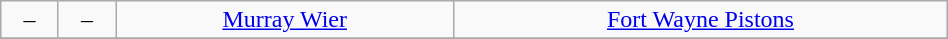<table class="wikitable" width="50%">
<tr align="center" bgcolor="">
<td>–</td>
<td>–</td>
<td><a href='#'>Murray Wier</a></td>
<td><a href='#'>Fort Wayne Pistons</a></td>
</tr>
<tr align="center" bgcolor="">
</tr>
</table>
